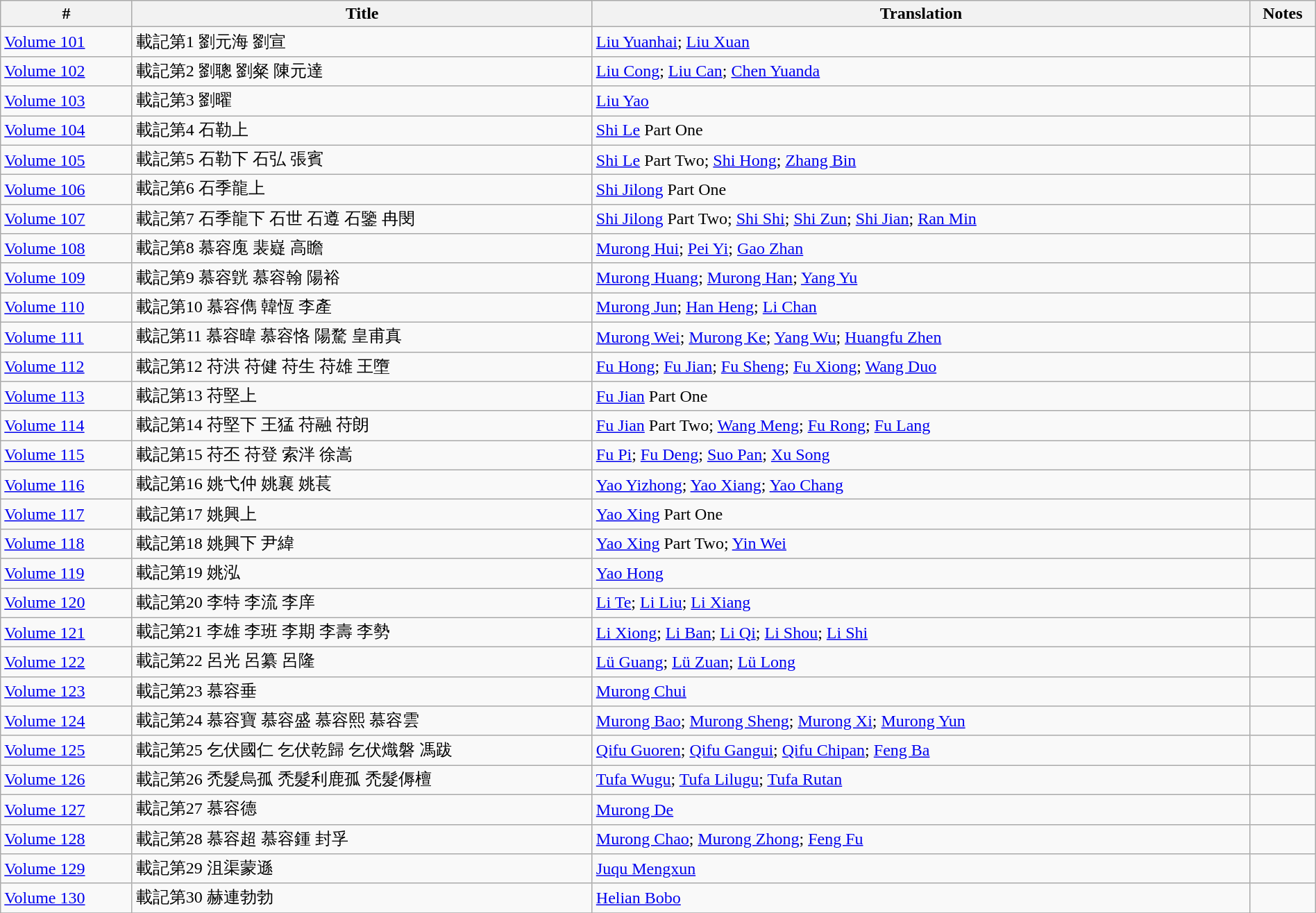<table class=wikitable width=100%>
<tr>
<th width=10%>#</th>
<th width=35%>Title</th>
<th width=50%>Translation</th>
<th width=5%>Notes</th>
</tr>
<tr>
<td><a href='#'>Volume 101</a></td>
<td>載記第1 劉元海 劉宣</td>
<td><a href='#'>Liu Yuanhai</a>; <a href='#'>Liu Xuan</a></td>
<td></td>
</tr>
<tr>
<td><a href='#'>Volume 102</a></td>
<td>載記第2 劉聰 劉粲 陳元達</td>
<td><a href='#'>Liu Cong</a>; <a href='#'>Liu Can</a>; <a href='#'>Chen Yuanda</a></td>
<td></td>
</tr>
<tr>
<td><a href='#'>Volume 103</a></td>
<td>載記第3 劉曜</td>
<td><a href='#'>Liu Yao</a></td>
<td></td>
</tr>
<tr>
<td><a href='#'>Volume 104</a></td>
<td>載記第4 石勒上</td>
<td><a href='#'>Shi Le</a> Part One</td>
<td></td>
</tr>
<tr>
<td><a href='#'>Volume 105</a></td>
<td>載記第5 石勒下 石弘 張賓</td>
<td><a href='#'>Shi Le</a> Part Two; <a href='#'>Shi Hong</a>; <a href='#'>Zhang Bin</a></td>
<td></td>
</tr>
<tr>
<td><a href='#'>Volume 106</a></td>
<td>載記第6 石季龍上</td>
<td><a href='#'>Shi Jilong</a> Part One</td>
<td></td>
</tr>
<tr>
<td><a href='#'>Volume 107</a></td>
<td>載記第7 石季龍下 石世 石遵 石鑒 冉閔</td>
<td><a href='#'>Shi Jilong</a> Part Two; <a href='#'>Shi Shi</a>; <a href='#'>Shi Zun</a>; <a href='#'>Shi Jian</a>; <a href='#'>Ran Min</a></td>
<td></td>
</tr>
<tr>
<td><a href='#'>Volume 108</a></td>
<td>載記第8 慕容廆 裴嶷 高瞻</td>
<td><a href='#'>Murong Hui</a>; <a href='#'>Pei Yi</a>; <a href='#'>Gao Zhan</a></td>
<td></td>
</tr>
<tr>
<td><a href='#'>Volume 109</a></td>
<td>載記第9 慕容皝 慕容翰 陽裕</td>
<td><a href='#'>Murong Huang</a>; <a href='#'>Murong Han</a>; <a href='#'>Yang Yu</a></td>
<td></td>
</tr>
<tr>
<td><a href='#'>Volume 110</a></td>
<td>載記第10 慕容儁 韓恆 李產</td>
<td><a href='#'>Murong Jun</a>; <a href='#'>Han Heng</a>; <a href='#'>Li Chan</a></td>
<td></td>
</tr>
<tr>
<td><a href='#'>Volume 111</a></td>
<td>載記第11 慕容暐 慕容恪 陽騖 皇甫真</td>
<td><a href='#'>Murong Wei</a>; <a href='#'>Murong Ke</a>; <a href='#'>Yang Wu</a>; <a href='#'>Huangfu Zhen</a></td>
<td></td>
</tr>
<tr>
<td><a href='#'>Volume 112</a></td>
<td>載記第12 苻洪 苻健 苻生 苻雄 王墮</td>
<td><a href='#'>Fu Hong</a>; <a href='#'>Fu Jian</a>; <a href='#'>Fu Sheng</a>; <a href='#'>Fu Xiong</a>; <a href='#'>Wang Duo</a></td>
<td></td>
</tr>
<tr>
<td><a href='#'>Volume 113</a></td>
<td>載記第13 苻堅上</td>
<td><a href='#'>Fu Jian</a> Part One</td>
<td></td>
</tr>
<tr>
<td><a href='#'>Volume 114</a></td>
<td>載記第14 苻堅下 王猛 苻融 苻朗</td>
<td><a href='#'>Fu Jian</a> Part Two; <a href='#'>Wang Meng</a>; <a href='#'>Fu Rong</a>; <a href='#'>Fu Lang</a></td>
<td></td>
</tr>
<tr>
<td><a href='#'>Volume 115</a></td>
<td>載記第15 苻丕 苻登 索泮 徐嵩</td>
<td><a href='#'>Fu Pi</a>; <a href='#'>Fu Deng</a>; <a href='#'>Suo Pan</a>; <a href='#'>Xu Song</a></td>
<td></td>
</tr>
<tr>
<td><a href='#'>Volume 116</a></td>
<td>載記第16 姚弋仲 姚襄 姚萇</td>
<td><a href='#'>Yao Yizhong</a>; <a href='#'>Yao Xiang</a>; <a href='#'>Yao Chang</a></td>
<td></td>
</tr>
<tr>
<td><a href='#'>Volume 117</a></td>
<td>載記第17 姚興上</td>
<td><a href='#'>Yao Xing</a> Part One</td>
<td></td>
</tr>
<tr>
<td><a href='#'>Volume 118</a></td>
<td>載記第18 姚興下 尹緯</td>
<td><a href='#'>Yao Xing</a> Part Two; <a href='#'>Yin Wei</a></td>
<td></td>
</tr>
<tr>
<td><a href='#'>Volume 119</a></td>
<td>載記第19 姚泓</td>
<td><a href='#'>Yao Hong</a></td>
<td></td>
</tr>
<tr>
<td><a href='#'>Volume 120</a></td>
<td>載記第20 李特 李流 李庠</td>
<td><a href='#'>Li Te</a>; <a href='#'>Li Liu</a>; <a href='#'>Li Xiang</a></td>
<td></td>
</tr>
<tr>
<td><a href='#'>Volume 121</a></td>
<td>載記第21 李雄 李班 李期 李壽 李勢</td>
<td><a href='#'>Li Xiong</a>; <a href='#'>Li Ban</a>; <a href='#'>Li Qi</a>; <a href='#'>Li Shou</a>; <a href='#'>Li Shi</a></td>
<td></td>
</tr>
<tr>
<td><a href='#'>Volume 122</a></td>
<td>載記第22 呂光 呂纂 呂隆</td>
<td><a href='#'>Lü Guang</a>; <a href='#'>Lü Zuan</a>; <a href='#'>Lü Long</a></td>
<td></td>
</tr>
<tr>
<td><a href='#'>Volume 123</a></td>
<td>載記第23 慕容垂</td>
<td><a href='#'>Murong Chui</a></td>
<td></td>
</tr>
<tr>
<td><a href='#'>Volume 124</a></td>
<td>載記第24 慕容寶 慕容盛 慕容熙 慕容雲</td>
<td><a href='#'>Murong Bao</a>; <a href='#'>Murong Sheng</a>; <a href='#'>Murong Xi</a>; <a href='#'>Murong Yun</a></td>
<td></td>
</tr>
<tr>
<td><a href='#'>Volume 125</a></td>
<td>載記第25 乞伏國仁 乞伏乾歸 乞伏熾磐 馮跋</td>
<td><a href='#'>Qifu Guoren</a>; <a href='#'>Qifu Gangui</a>; <a href='#'>Qifu Chipan</a>; <a href='#'>Feng Ba</a></td>
<td></td>
</tr>
<tr>
<td><a href='#'>Volume 126</a></td>
<td>載記第26 禿髮烏孤 禿髮利鹿孤 禿髮傉檀</td>
<td><a href='#'>Tufa Wugu</a>; <a href='#'>Tufa Lilugu</a>; <a href='#'>Tufa Rutan</a></td>
<td></td>
</tr>
<tr>
<td><a href='#'>Volume 127</a></td>
<td>載記第27 慕容德</td>
<td><a href='#'>Murong De</a></td>
<td></td>
</tr>
<tr>
<td><a href='#'>Volume 128</a></td>
<td>載記第28 慕容超 慕容鍾 封孚</td>
<td><a href='#'>Murong Chao</a>; <a href='#'>Murong Zhong</a>; <a href='#'>Feng Fu</a></td>
<td></td>
</tr>
<tr>
<td><a href='#'>Volume 129</a></td>
<td>載記第29 沮渠蒙遜</td>
<td><a href='#'>Juqu Mengxun</a></td>
<td></td>
</tr>
<tr>
<td><a href='#'>Volume 130</a></td>
<td>載記第30 赫連勃勃</td>
<td><a href='#'>Helian Bobo</a></td>
<td></td>
</tr>
<tr>
</tr>
</table>
